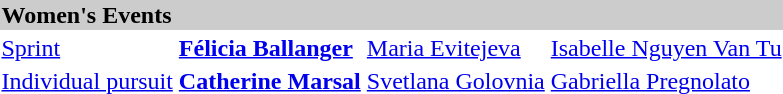<table>
<tr bgcolor="#cccccc">
<td colspan=4><strong>Women's Events</strong></td>
</tr>
<tr>
<td><a href='#'>Sprint</a> <br></td>
<td><strong><a href='#'>Félicia Ballanger</a><br><small></small></strong></td>
<td><a href='#'>Maria Evitejeva</a><br><small></small></td>
<td><a href='#'>Isabelle Nguyen Van Tu</a><br><small></small></td>
</tr>
<tr>
<td><a href='#'>Individual pursuit</a> <br></td>
<td><strong><a href='#'>Catherine Marsal</a><br><small></small></strong></td>
<td><a href='#'>Svetlana Golovnia</a><br><small></small></td>
<td><a href='#'>Gabriella Pregnolato</a><br><small></small></td>
</tr>
</table>
